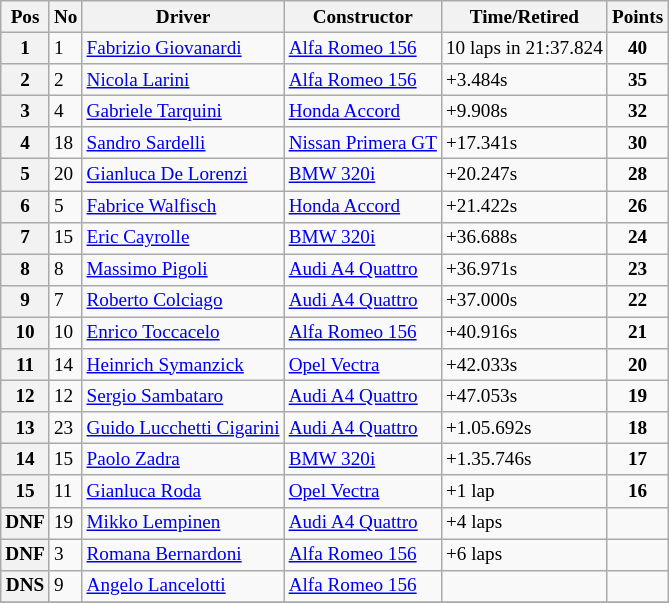<table class="wikitable" style="font-size: 80%;">
<tr>
<th>Pos</th>
<th>No</th>
<th>Driver</th>
<th>Constructor</th>
<th>Time/Retired</th>
<th>Points</th>
</tr>
<tr>
<th>1</th>
<td>1</td>
<td> <a href='#'>Fabrizio Giovanardi</a></td>
<td><a href='#'>Alfa Romeo 156</a></td>
<td>10 laps in 21:37.824</td>
<td style="text-align:center"><strong>40</strong></td>
</tr>
<tr>
<th>2</th>
<td>2</td>
<td> <a href='#'>Nicola Larini</a></td>
<td><a href='#'>Alfa Romeo 156</a></td>
<td>+3.484s</td>
<td style="text-align:center"><strong>35</strong></td>
</tr>
<tr>
<th>3</th>
<td>4</td>
<td> <a href='#'>Gabriele Tarquini</a></td>
<td><a href='#'>Honda Accord</a></td>
<td>+9.908s</td>
<td style="text-align:center"><strong>32</strong></td>
</tr>
<tr>
<th>4</th>
<td>18</td>
<td> <a href='#'>Sandro Sardelli</a></td>
<td><a href='#'>Nissan Primera GT</a></td>
<td>+17.341s</td>
<td style="text-align:center"><strong>30</strong></td>
</tr>
<tr>
<th>5</th>
<td>20</td>
<td> <a href='#'>Gianluca De Lorenzi</a></td>
<td><a href='#'>BMW 320i</a></td>
<td>+20.247s</td>
<td style="text-align:center"><strong>28</strong></td>
</tr>
<tr>
<th>6</th>
<td>5</td>
<td> <a href='#'>Fabrice Walfisch</a></td>
<td><a href='#'>Honda Accord</a></td>
<td>+21.422s</td>
<td style="text-align:center"><strong>26</strong></td>
</tr>
<tr>
<th>7</th>
<td>15</td>
<td> <a href='#'>Eric Cayrolle</a></td>
<td><a href='#'>BMW 320i</a></td>
<td>+36.688s</td>
<td style="text-align:center"><strong>24</strong></td>
</tr>
<tr>
<th>8</th>
<td>8</td>
<td> <a href='#'>Massimo Pigoli</a></td>
<td><a href='#'>Audi A4 Quattro</a></td>
<td>+36.971s</td>
<td style="text-align:center"><strong>23</strong></td>
</tr>
<tr>
<th>9</th>
<td>7</td>
<td> <a href='#'>Roberto Colciago</a></td>
<td><a href='#'>Audi A4 Quattro</a></td>
<td>+37.000s</td>
<td style="text-align:center"><strong>22</strong></td>
</tr>
<tr>
<th>10</th>
<td>10</td>
<td> <a href='#'>Enrico Toccacelo</a></td>
<td><a href='#'>Alfa Romeo 156</a></td>
<td>+40.916s</td>
<td style="text-align:center"><strong>21</strong></td>
</tr>
<tr>
<th>11</th>
<td>14</td>
<td> <a href='#'>Heinrich Symanzick</a></td>
<td><a href='#'>Opel Vectra</a></td>
<td>+42.033s</td>
<td style="text-align:center"><strong>20</strong></td>
</tr>
<tr>
<th>12</th>
<td>12</td>
<td> <a href='#'>Sergio Sambataro</a></td>
<td><a href='#'>Audi A4 Quattro</a></td>
<td>+47.053s</td>
<td style="text-align:center"><strong>19</strong></td>
</tr>
<tr>
<th>13</th>
<td>23</td>
<td> <a href='#'>Guido Lucchetti Cigarini</a></td>
<td><a href='#'>Audi A4 Quattro</a></td>
<td>+1.05.692s</td>
<td style="text-align:center"><strong>18</strong></td>
</tr>
<tr>
<th>14</th>
<td>15</td>
<td> <a href='#'>Paolo Zadra</a></td>
<td><a href='#'>BMW 320i</a></td>
<td>+1.35.746s</td>
<td style="text-align:center"><strong>17</strong></td>
</tr>
<tr>
<th>15</th>
<td>11</td>
<td> <a href='#'>Gianluca Roda</a></td>
<td><a href='#'>Opel Vectra</a></td>
<td>+1 lap</td>
<td style="text-align:center"><strong>16</strong></td>
</tr>
<tr>
<th>DNF</th>
<td>19</td>
<td> <a href='#'>Mikko Lempinen</a></td>
<td><a href='#'>Audi A4 Quattro</a></td>
<td>+4 laps</td>
<td></td>
</tr>
<tr>
<th>DNF</th>
<td>3</td>
<td> <a href='#'>Romana Bernardoni</a></td>
<td><a href='#'>Alfa Romeo 156</a></td>
<td>+6 laps</td>
<td></td>
</tr>
<tr>
<th>DNS</th>
<td>9</td>
<td> <a href='#'>Angelo Lancelotti</a></td>
<td><a href='#'>Alfa Romeo 156</a></td>
<td></td>
<td></td>
</tr>
<tr>
</tr>
</table>
